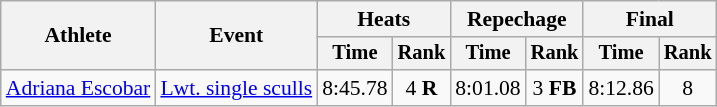<table class="wikitable" style="font-size:90%">
<tr>
<th rowspan=2>Athlete</th>
<th rowspan=2>Event</th>
<th colspan="2">Heats</th>
<th colspan="2">Repechage</th>
<th colspan="2">Final</th>
</tr>
<tr style="font-size:95%">
<th>Time</th>
<th>Rank</th>
<th>Time</th>
<th>Rank</th>
<th>Time</th>
<th>Rank</th>
</tr>
<tr align=center>
<td align=left><a href='#'>Adriana Escobar</a></td>
<td align=left><a href='#'>Lwt. single sculls</a></td>
<td>8:45.78</td>
<td>4 <strong>R</strong></td>
<td>8:01.08</td>
<td>3 <strong>FB</strong></td>
<td>8:12.86</td>
<td>8</td>
</tr>
</table>
